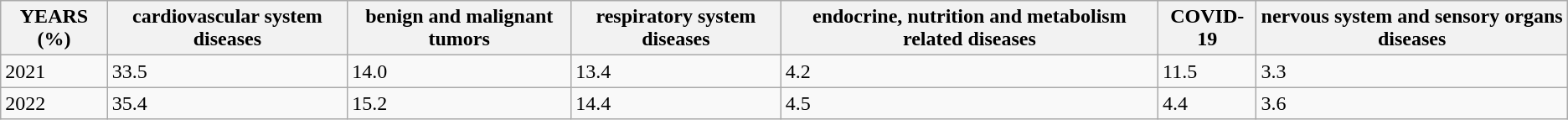<table class="wikitable">
<tr>
<th>YEARS (%)</th>
<th>cardiovascular system diseases</th>
<th>benign and malignant tumors</th>
<th>respiratory system diseases</th>
<th>endocrine, nutrition and metabolism related diseases</th>
<th>COVID-19</th>
<th>nervous system and sensory organs diseases</th>
</tr>
<tr>
<td>2021</td>
<td>33.5</td>
<td>14.0</td>
<td>13.4</td>
<td>4.2</td>
<td>11.5</td>
<td>3.3</td>
</tr>
<tr>
<td>2022</td>
<td>35.4</td>
<td>15.2</td>
<td>14.4</td>
<td>4.5</td>
<td>4.4</td>
<td>3.6</td>
</tr>
</table>
